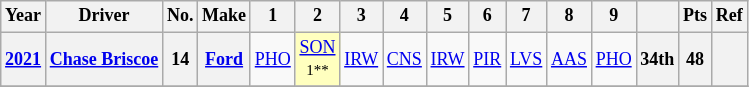<table class="wikitable" style="text-align:center; font-size:75%">
<tr>
<th>Year</th>
<th>Driver</th>
<th>No.</th>
<th>Make</th>
<th>1</th>
<th>2</th>
<th>3</th>
<th>4</th>
<th>5</th>
<th>6</th>
<th>7</th>
<th>8</th>
<th>9</th>
<th></th>
<th>Pts</th>
<th>Ref</th>
</tr>
<tr>
<th><a href='#'>2021</a></th>
<th><a href='#'>Chase Briscoe</a></th>
<th>14</th>
<th><a href='#'>Ford</a></th>
<td><a href='#'>PHO</a></td>
<td style="background:#FFFFBF;"><a href='#'>SON</a><br><small>1**</small></td>
<td><a href='#'>IRW</a></td>
<td><a href='#'>CNS</a></td>
<td><a href='#'>IRW</a></td>
<td><a href='#'>PIR</a></td>
<td><a href='#'>LVS</a></td>
<td><a href='#'>AAS</a></td>
<td><a href='#'>PHO</a></td>
<th>34th</th>
<th>48</th>
<th></th>
</tr>
<tr>
</tr>
</table>
